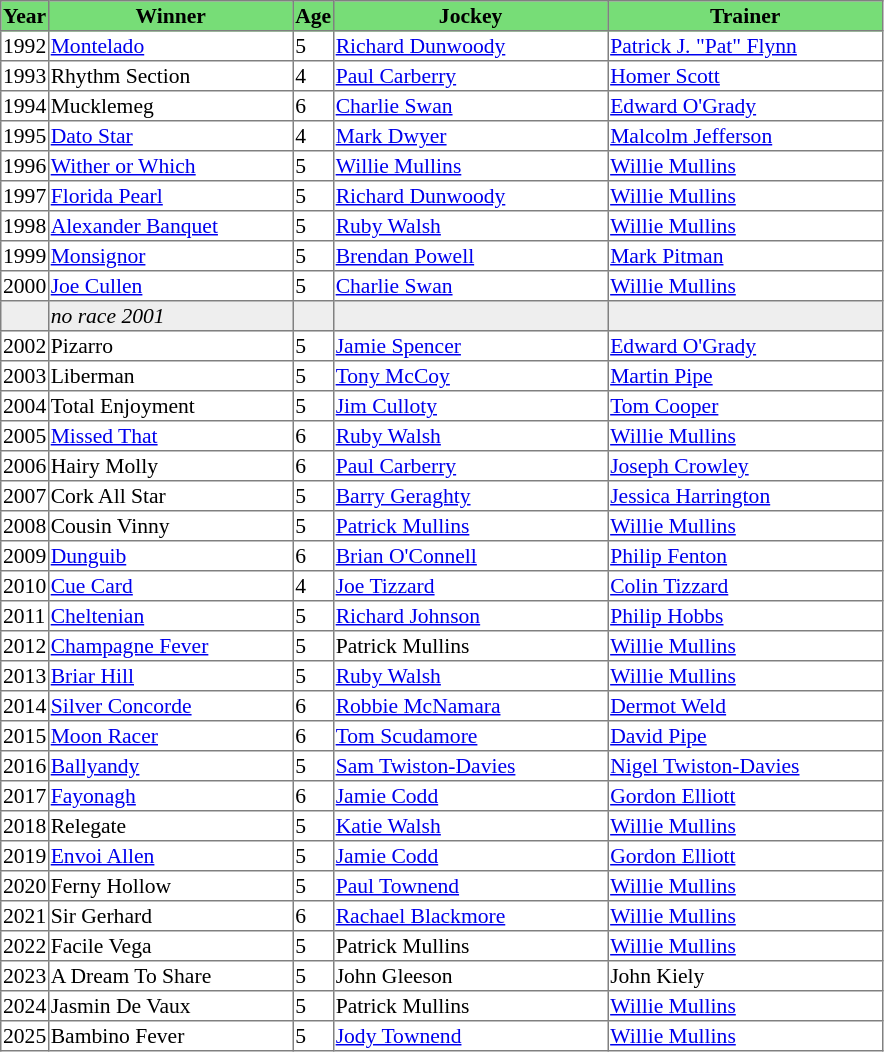<table class = "sortable" | border="1" style="border-collapse: collapse; font-size:90%">
<tr bgcolor="#77dd77" align="center">
<th>Year</th>
<th>Winner</th>
<th>Age</th>
<th>Jockey</th>
<th>Trainer</th>
</tr>
<tr>
<td>1992</td>
<td width=160px><a href='#'>Montelado</a></td>
<td>5</td>
<td width=180px><a href='#'>Richard Dunwoody</a></td>
<td width=180px><a href='#'>Patrick J. "Pat" Flynn</a></td>
</tr>
<tr>
<td>1993</td>
<td>Rhythm Section</td>
<td>4</td>
<td><a href='#'>Paul Carberry</a></td>
<td><a href='#'>Homer Scott</a></td>
</tr>
<tr>
<td>1994</td>
<td>Mucklemeg</td>
<td>6</td>
<td><a href='#'>Charlie Swan</a></td>
<td><a href='#'>Edward O'Grady</a></td>
</tr>
<tr>
<td>1995</td>
<td><a href='#'>Dato Star</a></td>
<td>4</td>
<td><a href='#'>Mark Dwyer</a></td>
<td><a href='#'>Malcolm Jefferson</a></td>
</tr>
<tr>
<td>1996</td>
<td><a href='#'>Wither or Which</a></td>
<td>5</td>
<td><a href='#'>Willie Mullins</a></td>
<td><a href='#'>Willie Mullins</a></td>
</tr>
<tr>
<td>1997</td>
<td><a href='#'>Florida Pearl</a></td>
<td>5</td>
<td><a href='#'>Richard Dunwoody</a></td>
<td><a href='#'>Willie Mullins</a></td>
</tr>
<tr>
<td>1998</td>
<td><a href='#'>Alexander Banquet</a></td>
<td>5</td>
<td><a href='#'>Ruby Walsh</a></td>
<td><a href='#'>Willie Mullins</a></td>
</tr>
<tr>
<td>1999</td>
<td><a href='#'>Monsignor</a></td>
<td>5</td>
<td><a href='#'>Brendan Powell</a></td>
<td><a href='#'>Mark Pitman</a></td>
</tr>
<tr>
<td>2000</td>
<td><a href='#'>Joe Cullen</a></td>
<td>5</td>
<td><a href='#'>Charlie Swan</a></td>
<td><a href='#'>Willie Mullins</a></td>
</tr>
<tr bgcolor="#eeeeee">
<td data-sort-value="2001"></td>
<td><em>no race 2001</em> </td>
<td></td>
<td></td>
<td></td>
</tr>
<tr>
<td>2002</td>
<td>Pizarro</td>
<td>5</td>
<td><a href='#'>Jamie Spencer</a></td>
<td><a href='#'>Edward O'Grady</a></td>
</tr>
<tr>
<td>2003</td>
<td>Liberman</td>
<td>5</td>
<td><a href='#'>Tony McCoy</a></td>
<td><a href='#'>Martin Pipe</a></td>
</tr>
<tr>
<td>2004</td>
<td>Total Enjoyment</td>
<td>5</td>
<td><a href='#'>Jim Culloty</a></td>
<td><a href='#'>Tom Cooper</a></td>
</tr>
<tr>
<td>2005</td>
<td><a href='#'>Missed That</a></td>
<td>6</td>
<td><a href='#'>Ruby Walsh</a></td>
<td><a href='#'>Willie Mullins</a></td>
</tr>
<tr>
<td>2006</td>
<td>Hairy Molly</td>
<td>6</td>
<td><a href='#'>Paul Carberry</a></td>
<td><a href='#'>Joseph Crowley</a></td>
</tr>
<tr>
<td>2007</td>
<td>Cork All Star</td>
<td>5</td>
<td><a href='#'>Barry Geraghty</a></td>
<td><a href='#'>Jessica Harrington</a></td>
</tr>
<tr>
<td>2008</td>
<td>Cousin Vinny</td>
<td>5</td>
<td><a href='#'>Patrick Mullins</a></td>
<td><a href='#'>Willie Mullins</a></td>
</tr>
<tr>
<td>2009</td>
<td><a href='#'>Dunguib</a></td>
<td>6</td>
<td><a href='#'>Brian O'Connell</a></td>
<td><a href='#'>Philip Fenton</a></td>
</tr>
<tr>
<td>2010</td>
<td><a href='#'>Cue Card</a></td>
<td>4</td>
<td><a href='#'>Joe Tizzard</a></td>
<td><a href='#'>Colin Tizzard</a></td>
</tr>
<tr>
<td>2011</td>
<td><a href='#'>Cheltenian</a></td>
<td>5</td>
<td><a href='#'>Richard Johnson</a></td>
<td><a href='#'>Philip Hobbs</a></td>
</tr>
<tr>
<td>2012</td>
<td><a href='#'>Champagne Fever</a></td>
<td>5</td>
<td>Patrick Mullins</td>
<td><a href='#'>Willie Mullins</a></td>
</tr>
<tr>
<td>2013</td>
<td><a href='#'>Briar Hill</a></td>
<td>5</td>
<td><a href='#'>Ruby Walsh</a></td>
<td><a href='#'>Willie Mullins</a></td>
</tr>
<tr>
<td>2014</td>
<td><a href='#'>Silver Concorde</a></td>
<td>6</td>
<td><a href='#'>Robbie McNamara</a></td>
<td><a href='#'>Dermot Weld</a></td>
</tr>
<tr>
<td>2015</td>
<td><a href='#'>Moon Racer</a></td>
<td>6</td>
<td><a href='#'>Tom Scudamore</a></td>
<td><a href='#'>David Pipe</a></td>
</tr>
<tr>
<td>2016</td>
<td><a href='#'>Ballyandy</a></td>
<td>5</td>
<td><a href='#'>Sam Twiston-Davies</a></td>
<td><a href='#'>Nigel Twiston-Davies</a></td>
</tr>
<tr>
<td>2017</td>
<td><a href='#'>Fayonagh</a></td>
<td>6</td>
<td><a href='#'>Jamie Codd</a></td>
<td><a href='#'>Gordon Elliott</a></td>
</tr>
<tr>
<td>2018</td>
<td>Relegate</td>
<td>5</td>
<td><a href='#'>Katie Walsh</a></td>
<td><a href='#'>Willie Mullins</a></td>
</tr>
<tr>
<td>2019</td>
<td><a href='#'>Envoi Allen</a></td>
<td>5</td>
<td><a href='#'>Jamie Codd</a></td>
<td><a href='#'>Gordon Elliott</a></td>
</tr>
<tr>
<td>2020</td>
<td>Ferny Hollow</td>
<td>5</td>
<td><a href='#'>Paul Townend</a></td>
<td><a href='#'>Willie Mullins</a></td>
</tr>
<tr>
<td>2021</td>
<td>Sir Gerhard</td>
<td>6</td>
<td><a href='#'>Rachael Blackmore</a></td>
<td><a href='#'>Willie Mullins</a></td>
</tr>
<tr>
<td>2022</td>
<td>Facile Vega</td>
<td>5</td>
<td>Patrick Mullins</td>
<td><a href='#'>Willie Mullins</a></td>
</tr>
<tr>
<td>2023</td>
<td>A Dream To Share</td>
<td>5</td>
<td>John Gleeson</td>
<td>John Kiely</td>
</tr>
<tr>
<td>2024</td>
<td>Jasmin De Vaux</td>
<td>5</td>
<td>Patrick Mullins</td>
<td><a href='#'>Willie Mullins</a></td>
</tr>
<tr>
<td>2025</td>
<td>Bambino Fever</td>
<td>5</td>
<td><a href='#'>Jody Townend</a></td>
<td><a href='#'>Willie Mullins</a></td>
</tr>
</table>
